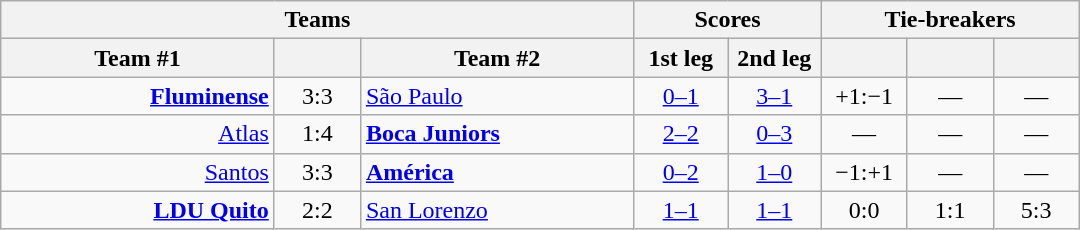<table class="wikitable" style="text-align: center;">
<tr>
<th colspan=3>Teams</th>
<th colspan=2>Scores</th>
<th colspan=3>Tie-breakers</th>
</tr>
<tr>
<th style="width:175px;">Team #1</th>
<th width="50"></th>
<th style="width:175px;">Team #2</th>
<th width="55">1st leg</th>
<th width="55">2nd leg</th>
<th width="50"></th>
<th width="50"></th>
<th width="50"></th>
</tr>
<tr>
<td align=right><strong><a href='#'>Fluminense</a></strong> </td>
<td>3:3</td>
<td align=left> <a href='#'>São Paulo</a></td>
<td><a href='#'>0–1</a></td>
<td><a href='#'>3–1</a></td>
<td>+1:−1</td>
<td>—</td>
<td>—</td>
</tr>
<tr>
<td align=right><a href='#'>Atlas</a> </td>
<td>1:4</td>
<td align=left> <strong><a href='#'>Boca Juniors</a></strong></td>
<td><a href='#'>2–2</a></td>
<td><a href='#'>0–3</a></td>
<td>—</td>
<td>—</td>
<td>—</td>
</tr>
<tr>
<td align=right><a href='#'>Santos</a> </td>
<td>3:3</td>
<td align=left> <strong><a href='#'>América</a></strong></td>
<td><a href='#'>0–2</a></td>
<td><a href='#'>1–0</a></td>
<td>−1:+1</td>
<td>—</td>
<td>—</td>
</tr>
<tr>
<td align=right><strong><a href='#'>LDU Quito</a></strong> </td>
<td>2:2</td>
<td align=left> <a href='#'>San Lorenzo</a></td>
<td><a href='#'>1–1</a></td>
<td><a href='#'>1–1</a></td>
<td>0:0</td>
<td>1:1</td>
<td>5:3</td>
</tr>
</table>
